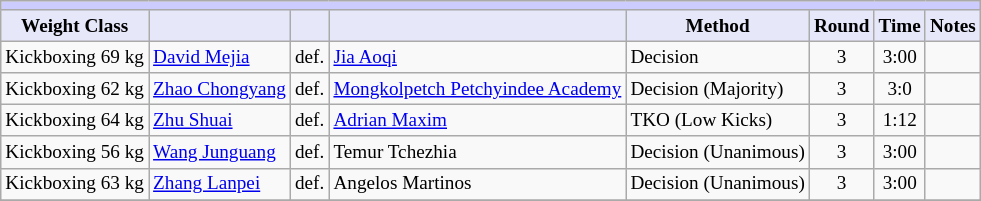<table class="wikitable" style="font-size: 80%;">
<tr>
<th colspan="8" style="background-color: #ccf; color: #000080; text-align: center;"></th>
</tr>
<tr>
<th colspan="1" style="background-color: #E6E8FA; color: #000000; text-align: center;">Weight Class</th>
<th colspan="1" style="background-color: #E6E8FA; color: #000000; text-align: center;"></th>
<th colspan="1" style="background-color: #E6E8FA; color: #000000; text-align: center;"></th>
<th colspan="1" style="background-color: #E6E8FA; color: #000000; text-align: center;"></th>
<th colspan="1" style="background-color: #E6E8FA; color: #000000; text-align: center;">Method</th>
<th colspan="1" style="background-color: #E6E8FA; color: #000000; text-align: center;">Round</th>
<th colspan="1" style="background-color: #E6E8FA; color: #000000; text-align: center;">Time</th>
<th colspan="1" style="background-color: #E6E8FA; color: #000000; text-align: center;">Notes</th>
</tr>
<tr>
<td>Kickboxing 69 kg</td>
<td> <a href='#'>David Mejia</a></td>
<td align=center>def.</td>
<td> <a href='#'>Jia Aoqi</a></td>
<td>Decision</td>
<td align=center>3</td>
<td align=center>3:00</td>
<td></td>
</tr>
<tr>
<td>Kickboxing 62 kg</td>
<td> <a href='#'>Zhao Chongyang</a></td>
<td align=center>def.</td>
<td> <a href='#'>Mongkolpetch Petchyindee Academy</a></td>
<td>Decision (Majority)</td>
<td align=center>3</td>
<td align=center>3:0</td>
<td></td>
</tr>
<tr>
<td>Kickboxing 64 kg</td>
<td> <a href='#'>Zhu Shuai</a></td>
<td align=center>def.</td>
<td> <a href='#'>Adrian Maxim</a></td>
<td>TKO (Low Kicks)</td>
<td align=center>3</td>
<td align=center>1:12</td>
<td></td>
</tr>
<tr>
<td>Kickboxing 56 kg</td>
<td> <a href='#'>Wang Junguang</a></td>
<td align=center>def.</td>
<td> Temur Tchezhia</td>
<td>Decision (Unanimous)</td>
<td align=center>3</td>
<td align=center>3:00</td>
<td></td>
</tr>
<tr>
<td>Kickboxing 63 kg</td>
<td> <a href='#'>Zhang Lanpei</a></td>
<td align=center>def.</td>
<td> Angelos Martinos</td>
<td>Decision (Unanimous)</td>
<td align=center>3</td>
<td align=center>3:00</td>
<td></td>
</tr>
<tr>
</tr>
</table>
